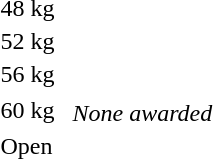<table>
<tr>
<td rowspan=2>48 kg</td>
<td rowspan=2></td>
<td rowspan=2></td>
<td></td>
</tr>
<tr>
<td></td>
</tr>
<tr>
<td rowspan=2>52 kg</td>
<td rowspan=2></td>
<td rowspan=2></td>
<td></td>
</tr>
<tr>
<td></td>
</tr>
<tr>
<td rowspan=2>56 kg</td>
<td rowspan=2></td>
<td rowspan=2></td>
<td></td>
</tr>
<tr>
<td></td>
</tr>
<tr>
<td rowspan=2>60 kg</td>
<td rowspan=2></td>
<td rowspan=2></td>
<td></td>
</tr>
<tr>
<td><em>None awarded</em></td>
</tr>
<tr>
<td rowspan=2>Open</td>
<td rowspan=2></td>
<td rowspan=2></td>
<td></td>
</tr>
<tr>
<td></td>
</tr>
</table>
